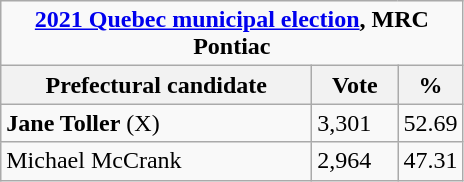<table class="wikitable">
<tr>
<td Colspan="3" align="center"><strong><a href='#'>2021 Quebec municipal election</a>, MRC Pontiac</strong></td>
</tr>
<tr>
<th bgcolor="#DDDDFF" width="200px">Prefectural candidate</th>
<th bgcolor="#DDDDFF" width="50px">Vote</th>
<th bgcolor="#DDDDFF" width="30px">%</th>
</tr>
<tr>
<td><strong>Jane Toller</strong> (X)</td>
<td>3,301</td>
<td>52.69</td>
</tr>
<tr>
<td>Michael McCrank</td>
<td>2,964</td>
<td>47.31</td>
</tr>
</table>
